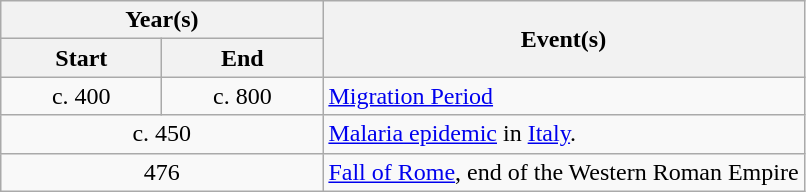<table class="wikitable">
<tr>
<th colspan="2">Year(s)</th>
<th rowspan="2">Event(s)</th>
</tr>
<tr>
<th style="width:100px;">Start</th>
<th style="width:100px;">End</th>
</tr>
<tr>
<td style="text-align:center;">c. 400</td>
<td style="text-align:center;">c. 800</td>
<td><a href='#'>Migration Period</a></td>
</tr>
<tr>
<td colspan="2" style="text-align:center;">c. 450</td>
<td><a href='#'>Malaria epidemic</a> in <a href='#'>Italy</a>.</td>
</tr>
<tr>
<td colspan="2" style="text-align:center;">476</td>
<td><a href='#'>Fall of Rome</a>, end of the Western Roman Empire</td>
</tr>
</table>
